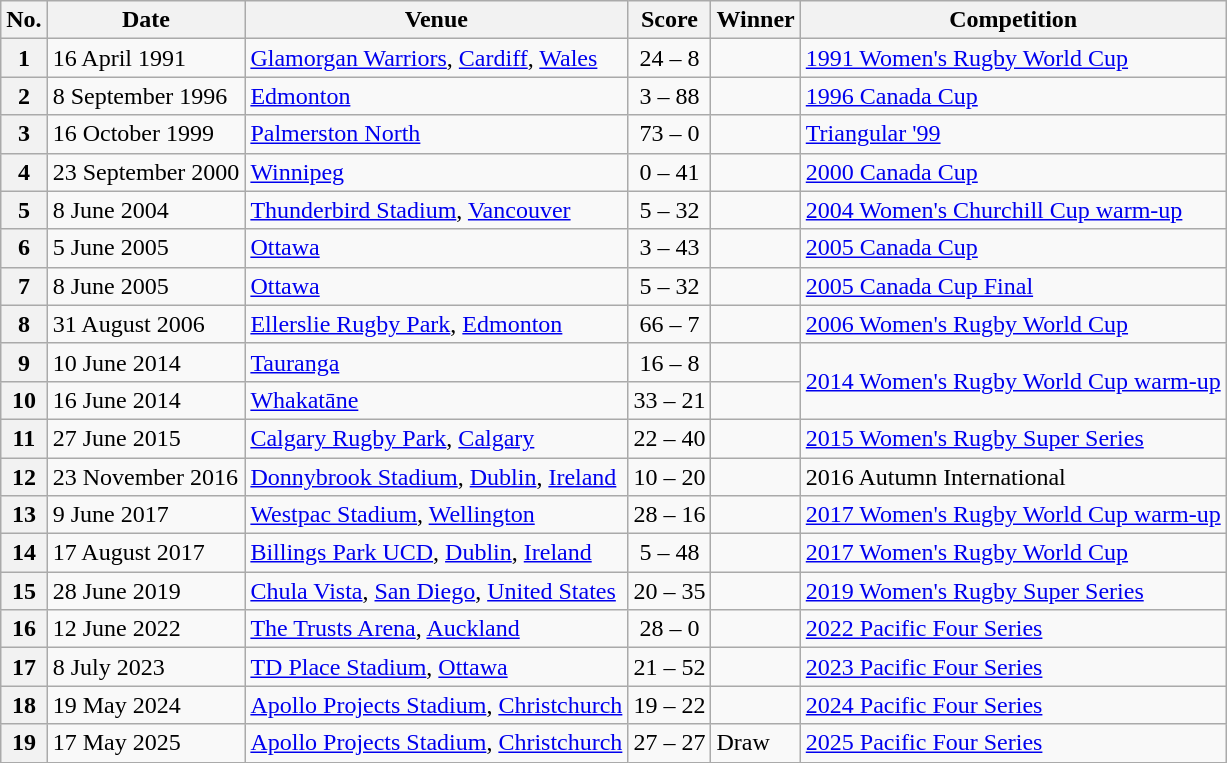<table class="wikitable">
<tr>
<th>No.</th>
<th>Date</th>
<th>Venue</th>
<th>Score</th>
<th>Winner</th>
<th>Competition</th>
</tr>
<tr>
<th>1</th>
<td>16 April 1991</td>
<td><a href='#'>Glamorgan Warriors</a>, <a href='#'>Cardiff</a>, <a href='#'>Wales</a></td>
<td align="center">24 – 8</td>
<td></td>
<td><a href='#'>1991 Women's Rugby World Cup</a></td>
</tr>
<tr>
<th>2</th>
<td>8 September 1996</td>
<td><a href='#'>Edmonton</a></td>
<td align="center">3 – 88</td>
<td></td>
<td><a href='#'>1996 Canada Cup</a></td>
</tr>
<tr>
<th>3</th>
<td>16 October 1999</td>
<td><a href='#'>Palmerston North</a></td>
<td align="center">73 – 0</td>
<td></td>
<td><a href='#'>Triangular '99</a></td>
</tr>
<tr>
<th>4</th>
<td>23 September 2000</td>
<td><a href='#'>Winnipeg</a></td>
<td align="center">0 – 41</td>
<td></td>
<td><a href='#'>2000 Canada Cup</a></td>
</tr>
<tr>
<th>5</th>
<td>8 June 2004</td>
<td><a href='#'>Thunderbird Stadium</a>, <a href='#'>Vancouver</a></td>
<td align="center">5 – 32</td>
<td></td>
<td><a href='#'>2004 Women's Churchill Cup warm-up</a></td>
</tr>
<tr>
<th>6</th>
<td>5 June 2005</td>
<td><a href='#'>Ottawa</a></td>
<td align="center">3 – 43</td>
<td></td>
<td><a href='#'>2005 Canada Cup</a></td>
</tr>
<tr>
<th>7</th>
<td>8 June 2005</td>
<td><a href='#'>Ottawa</a></td>
<td align="center">5 – 32</td>
<td></td>
<td><a href='#'>2005 Canada Cup Final</a></td>
</tr>
<tr>
<th>8</th>
<td>31 August 2006</td>
<td><a href='#'>Ellerslie Rugby Park</a>, <a href='#'>Edmonton</a></td>
<td align="center">66 – 7</td>
<td></td>
<td><a href='#'>2006 Women's Rugby World Cup</a></td>
</tr>
<tr>
<th>9</th>
<td>10 June 2014</td>
<td><a href='#'>Tauranga</a></td>
<td align="center">16 – 8</td>
<td></td>
<td rowspan="2"><a href='#'>2014 Women's Rugby World Cup warm-up</a></td>
</tr>
<tr>
<th>10</th>
<td>16 June 2014</td>
<td><a href='#'>Whakatāne</a></td>
<td align="center">33 – 21</td>
<td></td>
</tr>
<tr>
<th>11</th>
<td>27 June 2015</td>
<td><a href='#'>Calgary Rugby Park</a>, <a href='#'>Calgary</a></td>
<td align="center">22 – 40</td>
<td></td>
<td><a href='#'>2015 Women's Rugby Super Series</a></td>
</tr>
<tr>
<th>12</th>
<td>23 November 2016</td>
<td><a href='#'>Donnybrook Stadium</a>, <a href='#'>Dublin</a>, <a href='#'>Ireland</a></td>
<td align="center">10 – 20</td>
<td></td>
<td>2016 Autumn International</td>
</tr>
<tr>
<th>13</th>
<td>9 June 2017</td>
<td><a href='#'>Westpac Stadium</a>, <a href='#'>Wellington</a></td>
<td align="center">28 – 16</td>
<td></td>
<td><a href='#'>2017 Women's Rugby World Cup warm-up</a></td>
</tr>
<tr>
<th>14</th>
<td>17 August 2017</td>
<td><a href='#'>Billings Park UCD</a>, <a href='#'>Dublin</a>, <a href='#'>Ireland</a></td>
<td align="center">5 – 48</td>
<td></td>
<td><a href='#'>2017 Women's Rugby World Cup</a></td>
</tr>
<tr>
<th>15</th>
<td>28 June 2019</td>
<td><a href='#'>Chula Vista</a>, <a href='#'>San Diego</a>, <a href='#'>United States</a></td>
<td align="center">20 – 35</td>
<td></td>
<td><a href='#'>2019 Women's Rugby Super Series</a></td>
</tr>
<tr>
<th>16</th>
<td>12 June 2022</td>
<td><a href='#'>The Trusts Arena</a>, <a href='#'>Auckland</a></td>
<td align="center">28 – 0</td>
<td></td>
<td><a href='#'>2022 Pacific Four Series</a></td>
</tr>
<tr>
<th>17</th>
<td>8 July 2023</td>
<td><a href='#'>TD Place Stadium</a>, <a href='#'>Ottawa</a></td>
<td align="center">21 – 52</td>
<td></td>
<td><a href='#'>2023 Pacific Four Series</a></td>
</tr>
<tr>
<th>18</th>
<td>19 May 2024</td>
<td><a href='#'>Apollo Projects Stadium</a>, <a href='#'>Christchurch</a></td>
<td align="center">19 – 22</td>
<td></td>
<td><a href='#'>2024 Pacific Four Series</a></td>
</tr>
<tr>
<th>19</th>
<td>17 May 2025</td>
<td><a href='#'>Apollo Projects Stadium</a>, <a href='#'>Christchurch</a></td>
<td align="center">27 – 27</td>
<td>Draw</td>
<td><a href='#'>2025 Pacific Four Series</a></td>
</tr>
</table>
